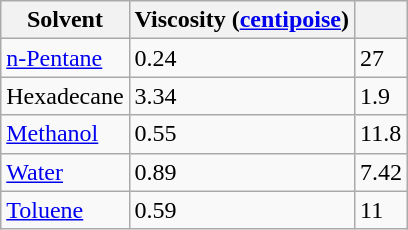<table class="wikitable sortable">
<tr>
<th>Solvent</th>
<th>Viscosity (<a href='#'>centipoise</a>)</th>
<th></th>
</tr>
<tr>
<td><a href='#'>n-Pentane</a></td>
<td>0.24</td>
<td>27</td>
</tr>
<tr>
<td>Hexadecane</td>
<td>3.34</td>
<td>1.9</td>
</tr>
<tr>
<td><a href='#'>Methanol</a></td>
<td>0.55</td>
<td>11.8</td>
</tr>
<tr>
<td><a href='#'>Water</a></td>
<td>0.89</td>
<td>7.42</td>
</tr>
<tr>
<td><a href='#'>Toluene</a></td>
<td>0.59</td>
<td>11</td>
</tr>
</table>
